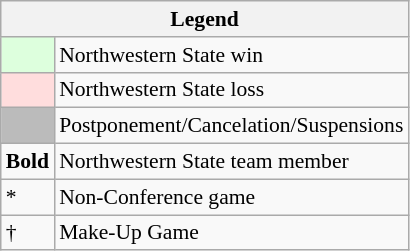<table class="wikitable" style="font-size:90%">
<tr>
<th colspan="2">Legend</th>
</tr>
<tr>
<td bgcolor="#ddffdd"> </td>
<td>Northwestern State win</td>
</tr>
<tr>
<td bgcolor="#ffdddd"> </td>
<td>Northwestern State loss</td>
</tr>
<tr>
<td bgcolor="#bbbbbb"> </td>
<td>Postponement/Cancelation/Suspensions</td>
</tr>
<tr>
<td><strong>Bold</strong></td>
<td>Northwestern State team member</td>
</tr>
<tr>
<td>*</td>
<td>Non-Conference game</td>
</tr>
<tr>
<td>†</td>
<td>Make-Up Game</td>
</tr>
</table>
